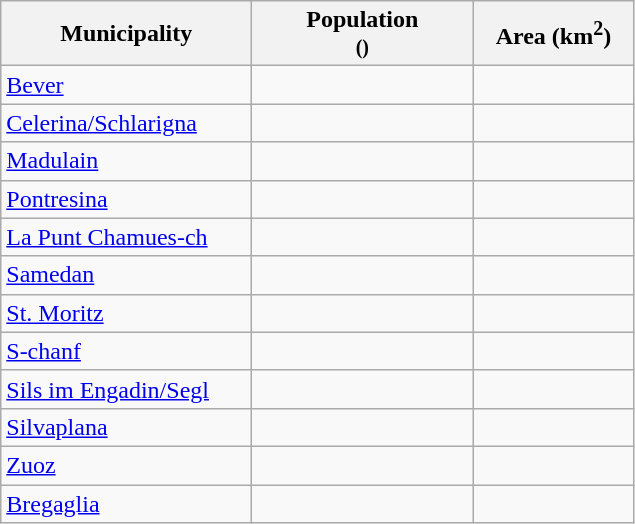<table class="wikitable">
<tr>
<th width="160">Municipality</th>
<th width="140">Population <br><small>()</small></th>
<th width="100">Area (km<sup>2</sup>)</th>
</tr>
<tr>
<td><a href='#'>Bever</a></td>
<td align="center"></td>
<td align="center"></td>
</tr>
<tr>
<td><a href='#'>Celerina/Schlarigna</a></td>
<td align="center"></td>
<td align="center"></td>
</tr>
<tr>
<td><a href='#'>Madulain</a></td>
<td align="center"></td>
<td align="center"></td>
</tr>
<tr>
<td><a href='#'>Pontresina</a></td>
<td align="center"></td>
<td align="center"></td>
</tr>
<tr>
<td><a href='#'>La Punt Chamues-ch</a></td>
<td align="center"></td>
<td align="center"></td>
</tr>
<tr>
<td><a href='#'>Samedan</a></td>
<td align="center"></td>
<td align="center"></td>
</tr>
<tr>
<td><a href='#'>St. Moritz</a></td>
<td align="center"></td>
<td align="center"></td>
</tr>
<tr>
<td><a href='#'>S-chanf</a></td>
<td align="center"></td>
<td align="center"></td>
</tr>
<tr>
<td><a href='#'>Sils im Engadin/Segl</a></td>
<td align="center"></td>
<td align="center"></td>
</tr>
<tr>
<td><a href='#'>Silvaplana</a></td>
<td align="center"></td>
<td align="center"></td>
</tr>
<tr>
<td><a href='#'>Zuoz</a></td>
<td align="center"></td>
<td align="center"></td>
</tr>
<tr>
<td><a href='#'>Bregaglia</a></td>
<td align="center"></td>
<td align="center"></td>
</tr>
</table>
